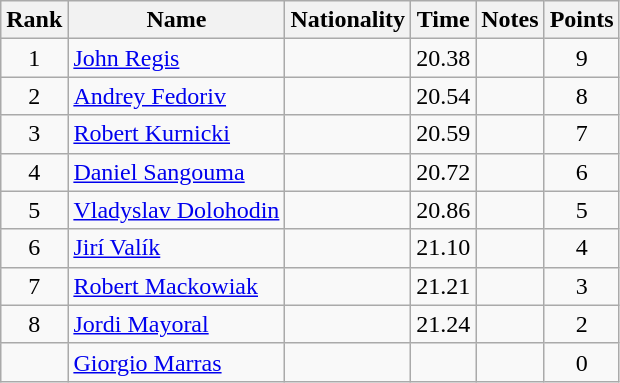<table class="wikitable sortable" style="text-align:center">
<tr>
<th>Rank</th>
<th>Name</th>
<th>Nationality</th>
<th>Time</th>
<th>Notes</th>
<th>Points</th>
</tr>
<tr>
<td>1</td>
<td align=left><a href='#'>John Regis</a></td>
<td align=left></td>
<td>20.38</td>
<td></td>
<td>9</td>
</tr>
<tr>
<td>2</td>
<td align=left><a href='#'>Andrey Fedoriv</a></td>
<td align=left></td>
<td>20.54</td>
<td></td>
<td>8</td>
</tr>
<tr>
<td>3</td>
<td align=left><a href='#'>Robert Kurnicki</a></td>
<td align=left></td>
<td>20.59</td>
<td></td>
<td>7</td>
</tr>
<tr>
<td>4</td>
<td align=left><a href='#'>Daniel Sangouma</a></td>
<td align=left></td>
<td>20.72</td>
<td></td>
<td>6</td>
</tr>
<tr>
<td>5</td>
<td align=left><a href='#'>Vladyslav Dolohodin</a></td>
<td align=left></td>
<td>20.86</td>
<td></td>
<td>5</td>
</tr>
<tr>
<td>6</td>
<td align=left><a href='#'>Jirí Valík</a></td>
<td align=left></td>
<td>21.10</td>
<td></td>
<td>4</td>
</tr>
<tr>
<td>7</td>
<td align=left><a href='#'>Robert Mackowiak</a></td>
<td align=left></td>
<td>21.21</td>
<td></td>
<td>3</td>
</tr>
<tr>
<td>8</td>
<td align=left><a href='#'>Jordi Mayoral</a></td>
<td align=left></td>
<td>21.24</td>
<td></td>
<td>2</td>
</tr>
<tr>
<td></td>
<td align=left><a href='#'>Giorgio Marras</a></td>
<td align=left></td>
<td></td>
<td></td>
<td>0</td>
</tr>
</table>
